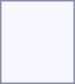<table style="border:1px solid #8888aa; background-color:#f7f8ff; padding:5px; font-size:95%; margin: 0px 12px 12px 0px;">
<tr style="text-align:center;">
<td rowspan=2><strong></strong></td>
<td colspan=6></td>
<td colspan=2></td>
<td colspan=2></td>
<td colspan=6></td>
<td colspan=6></td>
<td colspan=4></td>
<td colspan=2></td>
<td colspan=8></td>
</tr>
<tr style="text-align:center;">
<td colspan=6></td>
<td colspan=2></td>
<td colspan=2></td>
<td colspan=6></td>
<td colspan=6></td>
<td colspan=4></td>
<td colspan=2></td>
<td colspan=8></td>
</tr>
<tr style="text-align:center;">
<th rowspan=2><strong></strong></th>
<td colspan=6></td>
<td colspan=2></td>
<td colspan=2></td>
<td colspan=6></td>
<td colspan=6></td>
<td colspan=4></td>
<td colspan=2></td>
<td colspan=8></td>
</tr>
<tr style="text-align:center;">
<td colspan=6></td>
<td colspan=2></td>
<td colspan=2></td>
<td colspan=6></td>
<td colspan=6></td>
<td colspan=4></td>
<td colspan=2></td>
<td colspan=8></td>
</tr>
<tr style="text-align:center;">
<td rowspan=2><strong></strong></td>
<td colspan=6></td>
<td colspan=2></td>
<td colspan=2></td>
<td colspan=6></td>
<td colspan=6></td>
<td colspan=4></td>
<td colspan=2></td>
<td colspan=8></td>
</tr>
<tr style="text-align:center;">
<td colspan=6></td>
<td colspan=2></td>
<td colspan=2></td>
<td colspan=6></td>
<td colspan=6></td>
<td colspan=4></td>
<td colspan=2></td>
<td colspan=8><br></td>
</tr>
</table>
